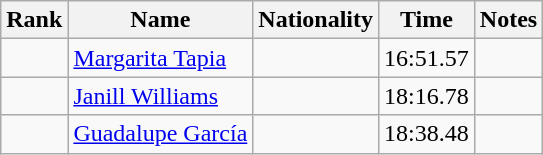<table class="wikitable sortable" style="text-align:center">
<tr>
<th>Rank</th>
<th>Name</th>
<th>Nationality</th>
<th>Time</th>
<th>Notes</th>
</tr>
<tr>
<td align=center></td>
<td align=left><a href='#'>Margarita Tapia</a></td>
<td align=left></td>
<td>16:51.57</td>
<td></td>
</tr>
<tr>
<td align=center></td>
<td align=left><a href='#'>Janill Williams</a></td>
<td align=left></td>
<td>18:16.78</td>
<td></td>
</tr>
<tr>
<td align=center></td>
<td align=left><a href='#'>Guadalupe García</a></td>
<td align=left></td>
<td>18:38.48</td>
<td></td>
</tr>
</table>
